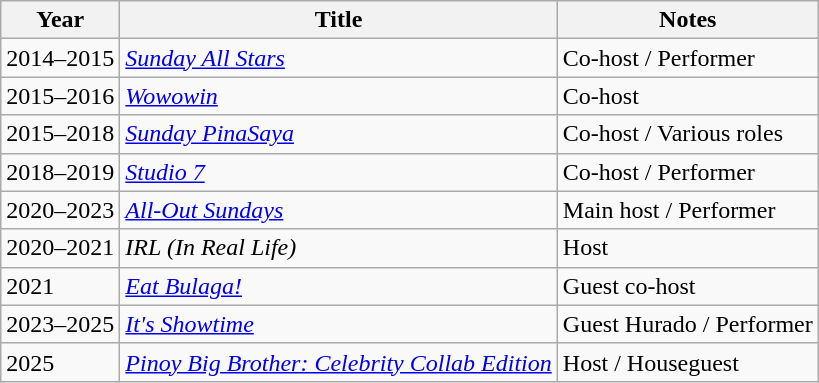<table class="wikitable">
<tr>
<th>Year</th>
<th>Title</th>
<th>Notes</th>
</tr>
<tr>
<td>2014–2015</td>
<td><em><a href='#'>Sunday All Stars</a></em></td>
<td>Co-host / Performer</td>
</tr>
<tr>
<td>2015–2016</td>
<td><em><a href='#'>Wowowin</a></em></td>
<td>Co-host</td>
</tr>
<tr>
<td>2015–2018</td>
<td><em><a href='#'>Sunday PinaSaya</a></em></td>
<td>Co-host / Various roles</td>
</tr>
<tr>
<td>2018–2019</td>
<td><em><a href='#'>Studio 7</a></em></td>
<td>Co-host / Performer</td>
</tr>
<tr>
<td>2020–2023</td>
<td><em><a href='#'>All-Out Sundays</a></em></td>
<td>Main host / Performer</td>
</tr>
<tr>
<td>2020–2021</td>
<td><em>IRL (In Real Life)</em></td>
<td>Host</td>
</tr>
<tr>
<td>2021</td>
<td><em><a href='#'>Eat Bulaga!</a></em></td>
<td>Guest co-host</td>
</tr>
<tr>
<td>2023–2025</td>
<td><em><a href='#'>It's Showtime</a></em></td>
<td>Guest Hurado / Performer</td>
</tr>
<tr>
<td>2025</td>
<td><em><a href='#'>Pinoy Big Brother: Celebrity Collab Edition</a></em></td>
<td>Host / Houseguest</td>
</tr>
</table>
